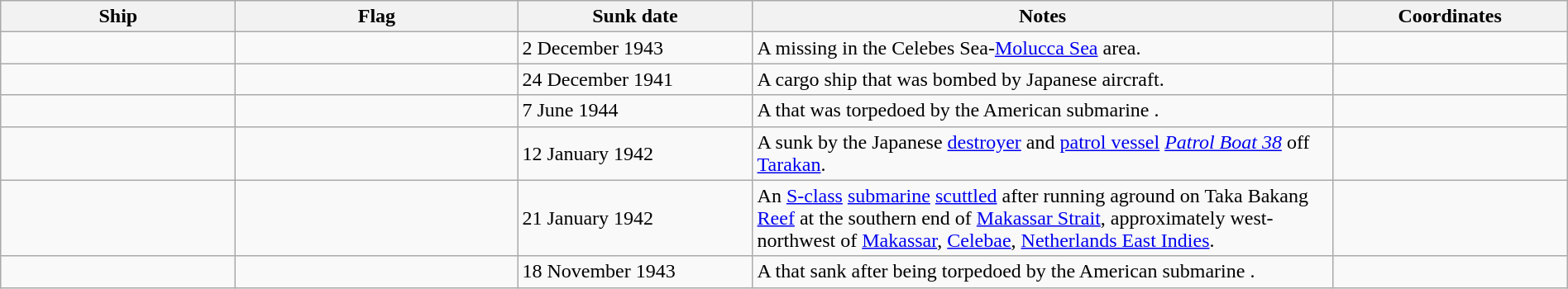<table class="wikitable sortable" style="width:100%" |>
<tr>
<th width="15%">Ship</th>
<th width="18%">Flag</th>
<th width="15%" align="right">Sunk date</th>
<th width="37%">Notes</th>
<th width="15%">Coordinates</th>
</tr>
<tr>
<td scope="row" data-sort-value="Capelin"></td>
<td></td>
<td>2 December 1943</td>
<td>A  missing in the Celebes Sea-<a href='#'>Molucca Sea</a> area.</td>
<td></td>
</tr>
<tr>
<td></td>
<td></td>
<td>24 December 1941</td>
<td>A cargo ship that was bombed by Japanese aircraft.</td>
<td></td>
</tr>
<tr>
<td></td>
<td></td>
<td>7 June 1944</td>
<td>A  that was torpedoed by the American submarine .</td>
<td></td>
</tr>
<tr>
<td scope="row" data-sort-value="Prins van Oranje"></td>
<td></td>
<td>12 January 1942</td>
<td>A  sunk by the Japanese <a href='#'>destroyer</a>  and <a href='#'>patrol vessel</a> <em><a href='#'>Patrol Boat 38</a></em> off <a href='#'>Tarakan</a>.</td>
<td></td>
</tr>
<tr>
<td scope="row" data-sort-value="S-36"></td>
<td></td>
<td>21 January 1942</td>
<td>An <a href='#'>S-class</a> <a href='#'>submarine</a> <a href='#'>scuttled</a> after running aground on Taka Bakang <a href='#'>Reef</a> at the southern end of <a href='#'>Makassar Strait</a>, approximately  west-northwest of <a href='#'>Makassar</a>, <a href='#'>Celebae</a>, <a href='#'>Netherlands East Indies</a>.</td>
<td></td>
</tr>
<tr>
<td></td>
<td></td>
<td>18 November 1943</td>
<td>A  that sank after being  torpedoed by the American submarine .</td>
<td></td>
</tr>
</table>
